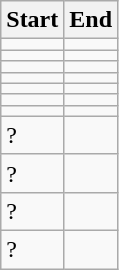<table class ="wikitable">
<tr>
<th>Start</th>
<th>End</th>
</tr>
<tr>
<td></td>
<td></td>
</tr>
<tr>
<td></td>
<td></td>
</tr>
<tr>
<td></td>
<td></td>
</tr>
<tr>
<td></td>
<td></td>
</tr>
<tr>
<td></td>
<td></td>
</tr>
<tr>
<td><strong></strong></td>
<td><strong></strong></td>
</tr>
<tr>
<td></td>
<td></td>
</tr>
<tr>
<td> ?</td>
<td></td>
</tr>
<tr>
<td> ?</td>
<td></td>
</tr>
<tr>
<td> ?</td>
<td></td>
</tr>
<tr>
<td> ?</td>
<td></td>
</tr>
</table>
